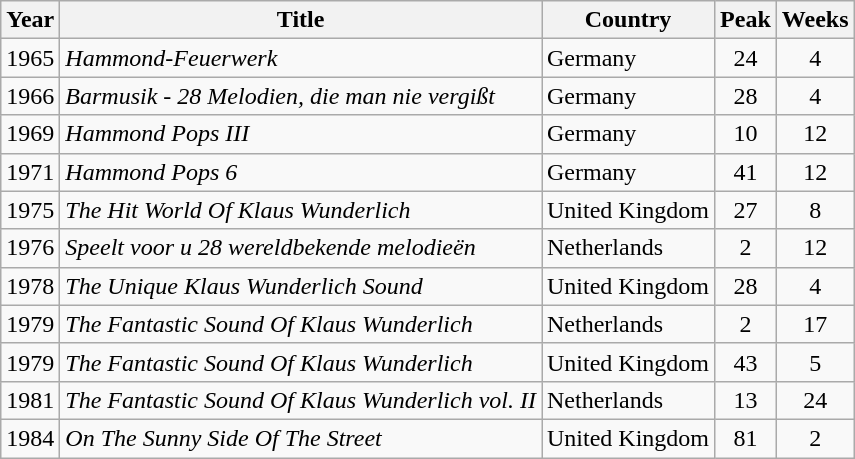<table class="wikitable sortable">
<tr>
<th>Year</th>
<th>Title</th>
<th>Country</th>
<th>Peak</th>
<th>Weeks</th>
</tr>
<tr>
<td>1965</td>
<td><em>Hammond-Feuerwerk</em></td>
<td>Germany</td>
<td align="center">24</td>
<td align="center">4</td>
</tr>
<tr>
<td>1966</td>
<td><em>Barmusik - 28 Melodien, die man nie vergißt</em></td>
<td>Germany</td>
<td align="center">28</td>
<td align="center">4</td>
</tr>
<tr>
<td>1969</td>
<td><em>Hammond Pops III</em></td>
<td>Germany</td>
<td align="center">10</td>
<td align="center">12</td>
</tr>
<tr>
<td>1971</td>
<td><em>Hammond Pops 6</em></td>
<td>Germany</td>
<td align="center">41</td>
<td align="center">12</td>
</tr>
<tr>
<td>1975</td>
<td><em>The Hit World Of Klaus Wunderlich</em></td>
<td>United Kingdom</td>
<td align="center">27</td>
<td align="center">8</td>
</tr>
<tr>
<td>1976</td>
<td><em>Speelt voor u 28 wereldbekende melodieën </em></td>
<td>Netherlands</td>
<td align="center">2</td>
<td align="center">12</td>
</tr>
<tr>
<td>1978</td>
<td><em>The Unique Klaus Wunderlich Sound</em></td>
<td>United Kingdom</td>
<td align="center">28</td>
<td align="center">4</td>
</tr>
<tr>
<td>1979</td>
<td><em>The Fantastic Sound Of Klaus Wunderlich </em></td>
<td>Netherlands</td>
<td align="center">2</td>
<td align="center">17</td>
</tr>
<tr>
<td>1979</td>
<td><em>The Fantastic Sound Of Klaus Wunderlich</em></td>
<td>United Kingdom</td>
<td align="center">43</td>
<td align="center">5</td>
</tr>
<tr>
<td>1981</td>
<td><em>The Fantastic Sound Of Klaus Wunderlich vol. II</em></td>
<td>Netherlands</td>
<td align="center">13</td>
<td align="center">24</td>
</tr>
<tr>
<td>1984</td>
<td><em>On The Sunny Side Of The Street</em></td>
<td>United Kingdom</td>
<td align="center">81</td>
<td align="center">2</td>
</tr>
</table>
